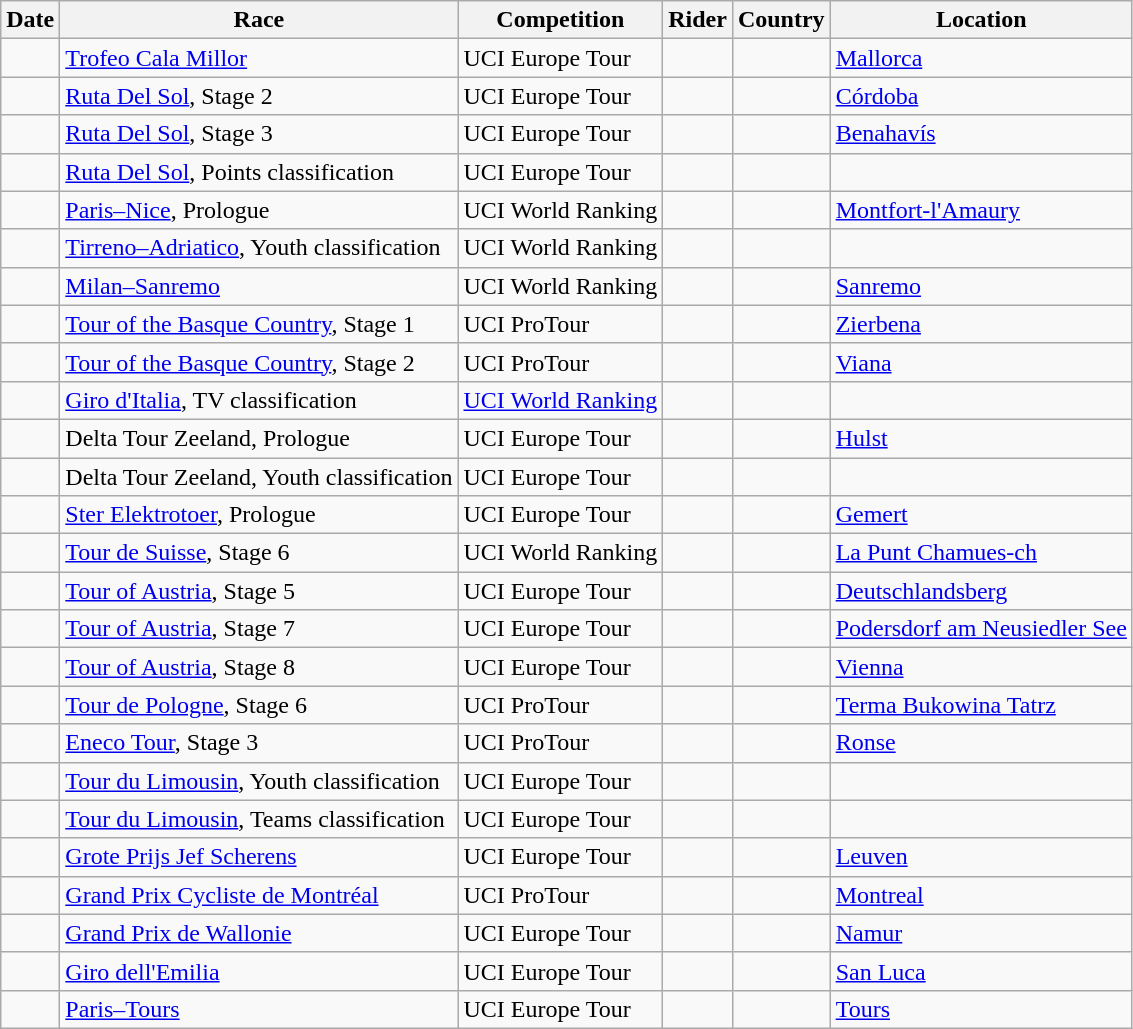<table class="wikitable sortable">
<tr>
<th>Date</th>
<th>Race</th>
<th>Competition</th>
<th>Rider</th>
<th>Country</th>
<th>Location</th>
</tr>
<tr>
<td></td>
<td><a href='#'>Trofeo Cala Millor</a></td>
<td>UCI Europe Tour</td>
<td></td>
<td></td>
<td><a href='#'>Mallorca</a></td>
</tr>
<tr>
<td></td>
<td><a href='#'>Ruta Del Sol</a>, Stage 2</td>
<td>UCI Europe Tour</td>
<td></td>
<td></td>
<td><a href='#'>Córdoba</a></td>
</tr>
<tr>
<td></td>
<td><a href='#'>Ruta Del Sol</a>, Stage 3</td>
<td>UCI Europe Tour</td>
<td></td>
<td></td>
<td><a href='#'>Benahavís</a></td>
</tr>
<tr>
<td></td>
<td><a href='#'>Ruta Del Sol</a>, Points classification</td>
<td>UCI Europe Tour</td>
<td></td>
<td></td>
<td></td>
</tr>
<tr>
<td></td>
<td><a href='#'>Paris–Nice</a>, Prologue</td>
<td>UCI World Ranking</td>
<td></td>
<td></td>
<td><a href='#'>Montfort-l'Amaury</a></td>
</tr>
<tr>
<td></td>
<td><a href='#'>Tirreno–Adriatico</a>, Youth classification</td>
<td>UCI World Ranking</td>
<td></td>
<td></td>
<td></td>
</tr>
<tr>
<td></td>
<td><a href='#'>Milan–Sanremo</a></td>
<td>UCI World Ranking</td>
<td></td>
<td></td>
<td><a href='#'>Sanremo</a></td>
</tr>
<tr>
<td></td>
<td><a href='#'>Tour of the Basque Country</a>, Stage 1</td>
<td>UCI ProTour</td>
<td></td>
<td></td>
<td><a href='#'>Zierbena</a></td>
</tr>
<tr>
<td></td>
<td><a href='#'>Tour of the Basque Country</a>, Stage 2</td>
<td>UCI ProTour</td>
<td></td>
<td></td>
<td><a href='#'>Viana</a></td>
</tr>
<tr>
<td></td>
<td><a href='#'>Giro d'Italia</a>, TV classification</td>
<td><a href='#'>UCI World Ranking</a></td>
<td></td>
<td></td>
<td></td>
</tr>
<tr>
<td></td>
<td>Delta Tour Zeeland, Prologue</td>
<td>UCI Europe Tour</td>
<td></td>
<td></td>
<td><a href='#'>Hulst</a></td>
</tr>
<tr>
<td></td>
<td>Delta Tour Zeeland, Youth classification</td>
<td>UCI Europe Tour</td>
<td></td>
<td></td>
<td></td>
</tr>
<tr>
<td></td>
<td><a href='#'>Ster Elektrotoer</a>, Prologue</td>
<td>UCI Europe Tour</td>
<td></td>
<td></td>
<td><a href='#'>Gemert</a></td>
</tr>
<tr>
<td></td>
<td><a href='#'>Tour de Suisse</a>, Stage 6</td>
<td>UCI World Ranking</td>
<td></td>
<td></td>
<td><a href='#'>La Punt Chamues-ch</a></td>
</tr>
<tr>
<td></td>
<td><a href='#'>Tour of Austria</a>, Stage 5</td>
<td>UCI Europe Tour</td>
<td></td>
<td></td>
<td><a href='#'>Deutschlandsberg</a></td>
</tr>
<tr>
<td></td>
<td><a href='#'>Tour of Austria</a>, Stage 7</td>
<td>UCI Europe Tour</td>
<td></td>
<td></td>
<td><a href='#'>Podersdorf am Neusiedler See</a></td>
</tr>
<tr>
<td></td>
<td><a href='#'>Tour of Austria</a>, Stage 8</td>
<td>UCI Europe Tour</td>
<td></td>
<td></td>
<td><a href='#'>Vienna</a></td>
</tr>
<tr>
<td></td>
<td><a href='#'>Tour de Pologne</a>, Stage 6</td>
<td>UCI ProTour</td>
<td></td>
<td></td>
<td><a href='#'>Terma Bukowina Tatrz</a></td>
</tr>
<tr>
<td></td>
<td><a href='#'>Eneco Tour</a>, Stage 3</td>
<td>UCI ProTour</td>
<td></td>
<td></td>
<td><a href='#'>Ronse</a></td>
</tr>
<tr>
<td></td>
<td><a href='#'>Tour du Limousin</a>, Youth classification</td>
<td>UCI Europe Tour</td>
<td></td>
<td></td>
<td></td>
</tr>
<tr>
<td></td>
<td><a href='#'>Tour du Limousin</a>, Teams classification</td>
<td>UCI Europe Tour</td>
<td align="center"></td>
<td></td>
<td></td>
</tr>
<tr>
<td></td>
<td><a href='#'>Grote Prijs Jef Scherens</a></td>
<td>UCI Europe Tour</td>
<td></td>
<td></td>
<td><a href='#'>Leuven</a></td>
</tr>
<tr>
<td></td>
<td><a href='#'>Grand Prix Cycliste de Montréal</a></td>
<td>UCI ProTour</td>
<td></td>
<td></td>
<td><a href='#'>Montreal</a></td>
</tr>
<tr>
<td></td>
<td><a href='#'>Grand Prix de Wallonie</a></td>
<td>UCI Europe Tour</td>
<td></td>
<td></td>
<td><a href='#'>Namur</a></td>
</tr>
<tr>
<td></td>
<td><a href='#'>Giro dell'Emilia</a></td>
<td>UCI Europe Tour</td>
<td></td>
<td></td>
<td><a href='#'>San Luca</a></td>
</tr>
<tr>
<td></td>
<td><a href='#'>Paris–Tours</a></td>
<td>UCI Europe Tour</td>
<td></td>
<td></td>
<td><a href='#'>Tours</a></td>
</tr>
</table>
